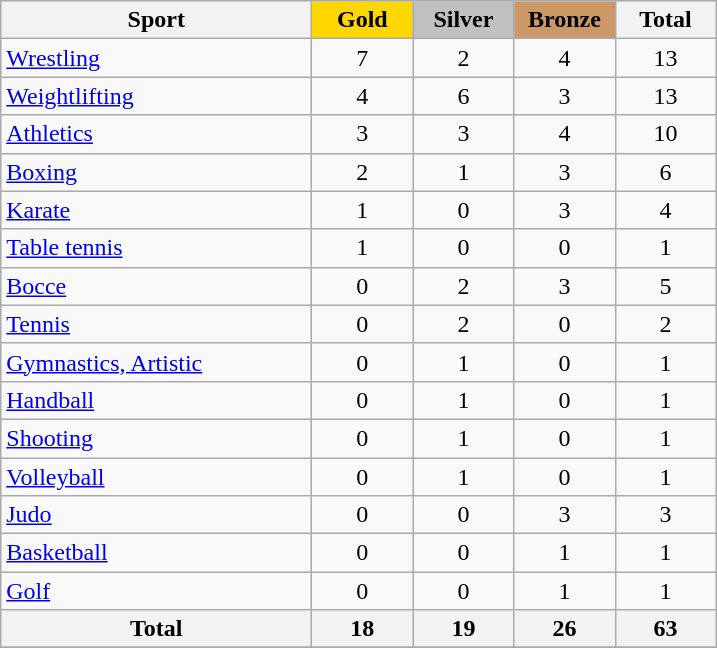<table class="wikitable" style="text-align:center;">
<tr>
<th width=200>Sport</th>
<td bgcolor=gold width=60><strong>Gold</strong></td>
<td bgcolor=silver width=60><strong>Silver</strong></td>
<td bgcolor=#cc9966 width=60><strong>Bronze</strong></td>
<th width=60>Total</th>
</tr>
<tr>
<td align=left><a href='#'>Wrestling</a></td>
<td>7</td>
<td>2</td>
<td>4</td>
<td>13</td>
</tr>
<tr>
<td align=left><a href='#'>Weightlifting</a></td>
<td>4</td>
<td>6</td>
<td>3</td>
<td>13</td>
</tr>
<tr>
<td align=left><a href='#'>Athletics</a></td>
<td>3</td>
<td>3</td>
<td>4</td>
<td>10</td>
</tr>
<tr>
<td align=left><a href='#'>Boxing</a></td>
<td>2</td>
<td>1</td>
<td>3</td>
<td>6</td>
</tr>
<tr>
<td align=left><a href='#'>Karate</a></td>
<td>1</td>
<td>0</td>
<td>3</td>
<td>4</td>
</tr>
<tr>
<td align=left><a href='#'>Table tennis</a></td>
<td>1</td>
<td>0</td>
<td>0</td>
<td>1</td>
</tr>
<tr>
<td align=left><a href='#'>Bocce</a></td>
<td>0</td>
<td>2</td>
<td>3</td>
<td>5</td>
</tr>
<tr>
<td align=left><a href='#'>Tennis</a></td>
<td>0</td>
<td>2</td>
<td>0</td>
<td>2</td>
</tr>
<tr>
<td align=left><a href='#'>Gymnastics, Artistic</a></td>
<td>0</td>
<td>1</td>
<td>0</td>
<td>1</td>
</tr>
<tr>
<td align=left><a href='#'>Handball</a></td>
<td>0</td>
<td>1</td>
<td>0</td>
<td>1</td>
</tr>
<tr>
<td align=left><a href='#'>Shooting</a></td>
<td>0</td>
<td>1</td>
<td>0</td>
<td>1</td>
</tr>
<tr>
<td align=left><a href='#'>Volleyball</a></td>
<td>0</td>
<td>1</td>
<td>0</td>
<td>1</td>
</tr>
<tr>
<td align=left><a href='#'>Judo</a></td>
<td>0</td>
<td>0</td>
<td>3</td>
<td>3</td>
</tr>
<tr>
<td align=left><a href='#'>Basketball</a></td>
<td>0</td>
<td>0</td>
<td>1</td>
<td>1</td>
</tr>
<tr>
<td align=left><a href='#'>Golf</a></td>
<td>0</td>
<td>0</td>
<td>1</td>
<td>1</td>
</tr>
<tr>
<th>Total</th>
<th>18</th>
<th>19</th>
<th>26</th>
<th>63</th>
</tr>
<tr>
</tr>
</table>
